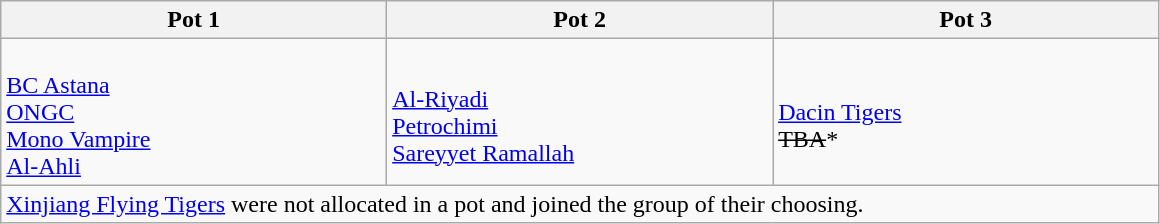<table class=wikitable>
<tr>
<th width=25%>Pot 1</th>
<th width=25%>Pot 2</th>
<th width=25%>Pot 3</th>
</tr>
<tr>
<td><br> <a href='#'>BC Astana</a><br>
 <a href='#'>ONGC</a><br>
 <a href='#'>Mono Vampire</a><br>
 <a href='#'>Al-Ahli</a></td>
<td><br> <a href='#'>Al-Riyadi</a><br>
 <a href='#'>Petrochimi</a><br>
 <a href='#'>Sareyyet Ramallah</a></td>
<td><br> <a href='#'>Dacin Tigers</a><br>
<s> TBA</s>*<br></td>
</tr>
<tr>
<td colspan=3> <a href='#'>Xinjiang Flying Tigers</a> were not allocated in a pot and joined the group of their choosing.</td>
</tr>
</table>
